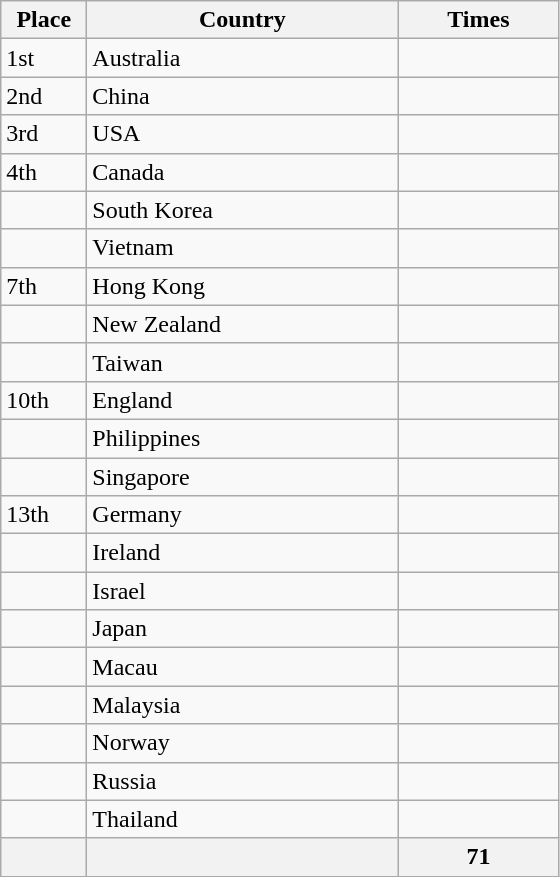<table class="wikitable">
<tr>
<th width="50">Place</th>
<th width="200">Country</th>
<th width="100">Times</th>
</tr>
<tr>
<td>1st</td>
<td> Australia</td>
<td></td>
</tr>
<tr>
<td>2nd</td>
<td> China</td>
<td></td>
</tr>
<tr>
<td>3rd</td>
<td> USA</td>
<td></td>
</tr>
<tr>
<td>4th</td>
<td> Canada</td>
<td></td>
</tr>
<tr>
<td></td>
<td> South Korea</td>
<td></td>
</tr>
<tr>
<td></td>
<td> Vietnam</td>
<td></td>
</tr>
<tr>
<td>7th</td>
<td> Hong Kong</td>
<td></td>
</tr>
<tr>
<td></td>
<td> New Zealand</td>
<td></td>
</tr>
<tr>
<td></td>
<td> Taiwan</td>
<td></td>
</tr>
<tr>
<td>10th</td>
<td> England</td>
<td></td>
</tr>
<tr>
<td></td>
<td> Philippines</td>
<td></td>
</tr>
<tr>
<td></td>
<td> Singapore</td>
<td></td>
</tr>
<tr>
<td>13th</td>
<td> Germany</td>
<td></td>
</tr>
<tr>
<td></td>
<td> Ireland</td>
<td></td>
</tr>
<tr>
<td></td>
<td> Israel</td>
<td></td>
</tr>
<tr>
<td></td>
<td> Japan</td>
<td></td>
</tr>
<tr>
<td></td>
<td> Macau</td>
<td></td>
</tr>
<tr>
<td></td>
<td> Malaysia</td>
<td></td>
</tr>
<tr>
<td></td>
<td> Norway</td>
<td></td>
</tr>
<tr>
<td></td>
<td> Russia</td>
<td></td>
</tr>
<tr>
<td></td>
<td> Thailand</td>
<td></td>
</tr>
<tr>
<th></th>
<th></th>
<th>71</th>
</tr>
</table>
